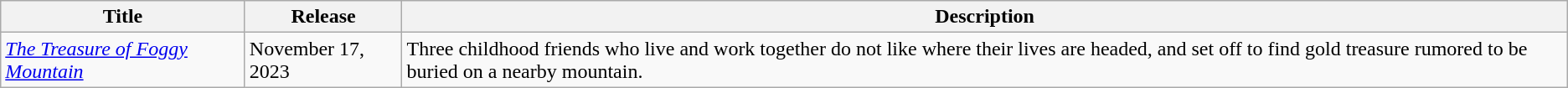<table class="wikitable">
<tr>
<th scope="col">Title</th>
<th scope="col">Release</th>
<th scope="col">Description</th>
</tr>
<tr>
<td scope="row"><a href='#'><em>The Treasure of Foggy Mountain</em></a></td>
<td>November 17, 2023</td>
<td>Three childhood friends who live and work together do not like where their lives are headed, and set off to find gold treasure rumored to be buried on a nearby mountain.</td>
</tr>
</table>
